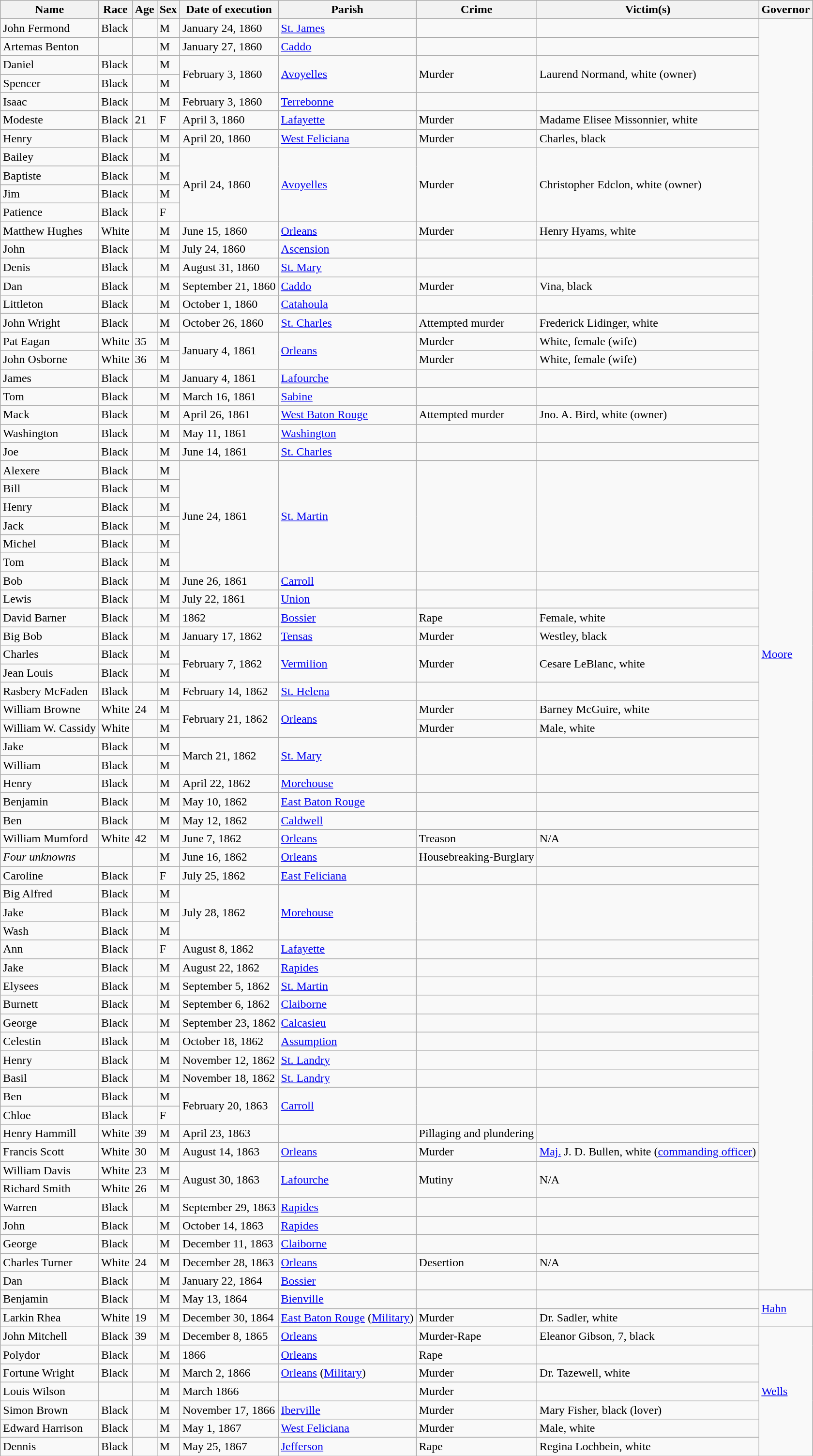<table class="wikitable sortable">
<tr>
<th>Name</th>
<th>Race</th>
<th>Age</th>
<th>Sex</th>
<th>Date of execution</th>
<th>Parish</th>
<th>Crime</th>
<th>Victim(s)</th>
<th>Governor</th>
</tr>
<tr>
<td>John Fermond</td>
<td>Black</td>
<td></td>
<td>M</td>
<td>January 24, 1860</td>
<td><a href='#'>St. James</a></td>
<td></td>
<td></td>
<td rowspan="69"><a href='#'>Moore</a></td>
</tr>
<tr>
<td>Artemas Benton</td>
<td></td>
<td></td>
<td>M</td>
<td>January 27, 1860</td>
<td><a href='#'>Caddo</a></td>
<td></td>
<td></td>
</tr>
<tr>
<td>Daniel</td>
<td>Black</td>
<td></td>
<td>M</td>
<td rowspan="2">February 3, 1860</td>
<td rowspan="2"><a href='#'>Avoyelles</a></td>
<td rowspan="2">Murder</td>
<td rowspan="2">Laurend Normand, white (owner)</td>
</tr>
<tr>
<td>Spencer</td>
<td>Black</td>
<td></td>
<td>M</td>
</tr>
<tr>
<td>Isaac</td>
<td>Black</td>
<td></td>
<td>M</td>
<td>February 3, 1860</td>
<td><a href='#'>Terrebonne</a></td>
<td></td>
<td></td>
</tr>
<tr>
<td>Modeste</td>
<td>Black</td>
<td>21</td>
<td>F</td>
<td>April 3, 1860</td>
<td><a href='#'>Lafayette</a></td>
<td>Murder</td>
<td>Madame Elisee Missonnier, white</td>
</tr>
<tr>
<td>Henry</td>
<td>Black</td>
<td></td>
<td>M</td>
<td>April 20, 1860</td>
<td><a href='#'>West Feliciana</a></td>
<td>Murder</td>
<td>Charles, black</td>
</tr>
<tr>
<td>Bailey</td>
<td>Black</td>
<td></td>
<td>M</td>
<td rowspan="4">April 24, 1860</td>
<td rowspan="4"><a href='#'>Avoyelles</a></td>
<td rowspan="4">Murder</td>
<td rowspan="4">Christopher Edclon, white (owner)</td>
</tr>
<tr>
<td>Baptiste</td>
<td>Black</td>
<td></td>
<td>M</td>
</tr>
<tr>
<td>Jim</td>
<td>Black</td>
<td></td>
<td>M</td>
</tr>
<tr>
<td>Patience</td>
<td>Black</td>
<td></td>
<td>F</td>
</tr>
<tr>
<td>Matthew Hughes</td>
<td>White</td>
<td></td>
<td>M</td>
<td>June 15, 1860</td>
<td><a href='#'>Orleans</a></td>
<td>Murder</td>
<td>Henry Hyams, white</td>
</tr>
<tr>
<td>John</td>
<td>Black</td>
<td></td>
<td>M</td>
<td>July 24, 1860</td>
<td><a href='#'>Ascension</a></td>
<td></td>
<td></td>
</tr>
<tr>
<td>Denis</td>
<td>Black</td>
<td></td>
<td>M</td>
<td>August 31, 1860</td>
<td><a href='#'>St. Mary</a></td>
<td></td>
<td></td>
</tr>
<tr>
<td>Dan</td>
<td>Black</td>
<td></td>
<td>M</td>
<td>September 21, 1860</td>
<td><a href='#'>Caddo</a></td>
<td>Murder</td>
<td>Vina, black</td>
</tr>
<tr>
<td>Littleton</td>
<td>Black</td>
<td></td>
<td>M</td>
<td>October 1, 1860</td>
<td><a href='#'>Catahoula</a></td>
<td></td>
<td></td>
</tr>
<tr>
<td>John Wright</td>
<td>Black</td>
<td></td>
<td>M</td>
<td>October 26, 1860</td>
<td><a href='#'>St. Charles</a></td>
<td>Attempted murder</td>
<td>Frederick Lidinger, white</td>
</tr>
<tr>
<td>Pat Eagan</td>
<td>White</td>
<td>35</td>
<td>M</td>
<td rowspan="2">January 4, 1861</td>
<td rowspan="2"><a href='#'>Orleans</a></td>
<td>Murder</td>
<td>White, female (wife)</td>
</tr>
<tr>
<td>John Osborne</td>
<td>White</td>
<td>36</td>
<td>M</td>
<td>Murder</td>
<td>White, female (wife)</td>
</tr>
<tr>
<td>James</td>
<td>Black</td>
<td></td>
<td>M</td>
<td>January 4, 1861</td>
<td><a href='#'>Lafourche</a></td>
<td></td>
<td></td>
</tr>
<tr>
<td>Tom</td>
<td>Black</td>
<td></td>
<td>M</td>
<td>March 16, 1861</td>
<td><a href='#'>Sabine</a></td>
<td></td>
<td></td>
</tr>
<tr>
<td>Mack</td>
<td>Black</td>
<td></td>
<td>M</td>
<td>April 26, 1861</td>
<td><a href='#'>West Baton Rouge</a></td>
<td>Attempted murder</td>
<td>Jno. A. Bird, white (owner)</td>
</tr>
<tr>
<td>Washington</td>
<td>Black</td>
<td></td>
<td>M</td>
<td>May 11, 1861</td>
<td><a href='#'>Washington</a></td>
<td></td>
<td></td>
</tr>
<tr>
<td>Joe</td>
<td>Black</td>
<td></td>
<td>M</td>
<td>June 14, 1861</td>
<td><a href='#'>St. Charles</a></td>
<td></td>
<td></td>
</tr>
<tr>
<td>Alexere</td>
<td>Black</td>
<td></td>
<td>M</td>
<td rowspan="6">June 24, 1861</td>
<td rowspan="6"><a href='#'>St. Martin</a></td>
<td rowspan="6"></td>
<td rowspan="6"></td>
</tr>
<tr>
<td>Bill</td>
<td>Black</td>
<td></td>
<td>M</td>
</tr>
<tr>
<td>Henry</td>
<td>Black</td>
<td></td>
<td>M</td>
</tr>
<tr>
<td>Jack</td>
<td>Black</td>
<td></td>
<td>M</td>
</tr>
<tr>
<td>Michel</td>
<td>Black</td>
<td></td>
<td>M</td>
</tr>
<tr>
<td>Tom</td>
<td>Black</td>
<td></td>
<td>M</td>
</tr>
<tr>
<td>Bob</td>
<td>Black</td>
<td></td>
<td>M</td>
<td>June 26, 1861</td>
<td><a href='#'>Carroll</a></td>
<td></td>
<td></td>
</tr>
<tr>
<td>Lewis</td>
<td>Black</td>
<td></td>
<td>M</td>
<td>July 22, 1861</td>
<td><a href='#'>Union</a></td>
<td></td>
<td></td>
</tr>
<tr>
<td>David Barner</td>
<td>Black</td>
<td></td>
<td>M</td>
<td>1862</td>
<td><a href='#'>Bossier</a></td>
<td>Rape</td>
<td>Female, white</td>
</tr>
<tr>
<td>Big Bob</td>
<td>Black</td>
<td></td>
<td>M</td>
<td>January 17, 1862</td>
<td><a href='#'>Tensas</a></td>
<td>Murder</td>
<td>Westley, black</td>
</tr>
<tr>
<td>Charles</td>
<td>Black</td>
<td></td>
<td>M</td>
<td rowspan="2">February 7, 1862</td>
<td rowspan="2"><a href='#'>Vermilion</a></td>
<td rowspan="2">Murder</td>
<td rowspan="2">Cesare LeBlanc, white</td>
</tr>
<tr>
<td>Jean Louis</td>
<td>Black</td>
<td></td>
<td>M</td>
</tr>
<tr>
<td>Rasbery McFaden</td>
<td>Black</td>
<td></td>
<td>M</td>
<td>February 14, 1862</td>
<td><a href='#'>St. Helena</a></td>
<td></td>
<td></td>
</tr>
<tr>
<td>William Browne</td>
<td>White</td>
<td>24</td>
<td>M</td>
<td rowspan="2">February 21, 1862</td>
<td rowspan="2"><a href='#'>Orleans</a></td>
<td>Murder</td>
<td>Barney McGuire, white</td>
</tr>
<tr>
<td>William W. Cassidy</td>
<td>White</td>
<td></td>
<td>M</td>
<td>Murder</td>
<td>Male, white</td>
</tr>
<tr>
<td>Jake</td>
<td>Black</td>
<td></td>
<td>M</td>
<td rowspan="2">March 21, 1862</td>
<td rowspan="2"><a href='#'>St. Mary</a></td>
<td rowspan="2"></td>
<td rowspan="2"></td>
</tr>
<tr>
<td>William</td>
<td>Black</td>
<td></td>
<td>M</td>
</tr>
<tr>
<td>Henry</td>
<td>Black</td>
<td></td>
<td>M</td>
<td>April 22, 1862</td>
<td><a href='#'>Morehouse</a></td>
<td></td>
<td></td>
</tr>
<tr>
<td>Benjamin</td>
<td>Black</td>
<td></td>
<td>M</td>
<td>May 10, 1862</td>
<td><a href='#'>East Baton Rouge</a></td>
<td></td>
<td></td>
</tr>
<tr>
<td>Ben</td>
<td>Black</td>
<td></td>
<td>M</td>
<td>May 12, 1862</td>
<td><a href='#'>Caldwell</a></td>
<td></td>
<td></td>
</tr>
<tr>
<td>William Mumford</td>
<td>White</td>
<td>42</td>
<td>M</td>
<td>June 7, 1862</td>
<td><a href='#'>Orleans</a></td>
<td>Treason</td>
<td>N/A</td>
</tr>
<tr>
<td><em>Four unknowns</em></td>
<td></td>
<td></td>
<td>M</td>
<td>June 16, 1862</td>
<td><a href='#'>Orleans</a></td>
<td>Housebreaking-Burglary</td>
<td></td>
</tr>
<tr>
<td>Caroline</td>
<td>Black</td>
<td></td>
<td>F</td>
<td>July 25, 1862</td>
<td><a href='#'>East Feliciana</a></td>
<td></td>
<td></td>
</tr>
<tr>
<td>Big Alfred</td>
<td>Black</td>
<td></td>
<td>M</td>
<td rowspan="3">July 28, 1862</td>
<td rowspan="3"><a href='#'>Morehouse</a></td>
<td rowspan="3"></td>
<td rowspan="3"></td>
</tr>
<tr>
<td>Jake</td>
<td>Black</td>
<td></td>
<td>M</td>
</tr>
<tr>
<td>Wash</td>
<td>Black</td>
<td></td>
<td>M</td>
</tr>
<tr>
<td>Ann</td>
<td>Black</td>
<td></td>
<td>F</td>
<td>August 8, 1862</td>
<td><a href='#'>Lafayette</a></td>
<td></td>
<td></td>
</tr>
<tr>
<td>Jake</td>
<td>Black</td>
<td></td>
<td>M</td>
<td>August 22, 1862</td>
<td><a href='#'>Rapides</a></td>
<td></td>
<td></td>
</tr>
<tr>
<td>Elysees</td>
<td>Black</td>
<td></td>
<td>M</td>
<td>September 5, 1862</td>
<td><a href='#'>St. Martin</a></td>
<td></td>
<td></td>
</tr>
<tr>
<td>Burnett</td>
<td>Black</td>
<td></td>
<td>M</td>
<td>September 6, 1862</td>
<td><a href='#'>Claiborne</a></td>
<td></td>
<td></td>
</tr>
<tr>
<td>George</td>
<td>Black</td>
<td></td>
<td>M</td>
<td>September 23, 1862</td>
<td><a href='#'>Calcasieu</a></td>
<td></td>
<td></td>
</tr>
<tr>
<td>Celestin</td>
<td>Black</td>
<td></td>
<td>M</td>
<td>October 18, 1862</td>
<td><a href='#'>Assumption</a></td>
<td></td>
<td></td>
</tr>
<tr>
<td>Henry</td>
<td>Black</td>
<td></td>
<td>M</td>
<td>November 12, 1862</td>
<td><a href='#'>St. Landry</a></td>
<td></td>
<td></td>
</tr>
<tr>
<td>Basil</td>
<td>Black</td>
<td></td>
<td>M</td>
<td>November 18, 1862</td>
<td><a href='#'>St. Landry</a></td>
<td></td>
<td></td>
</tr>
<tr>
<td>Ben</td>
<td>Black</td>
<td></td>
<td>M</td>
<td rowspan="2">February 20, 1863</td>
<td rowspan="2"><a href='#'>Carroll</a></td>
<td rowspan="2"></td>
<td rowspan="2"></td>
</tr>
<tr>
<td>Chloe</td>
<td>Black</td>
<td></td>
<td>F</td>
</tr>
<tr>
<td>Henry Hammill</td>
<td>White</td>
<td>39</td>
<td>M</td>
<td>April 23, 1863</td>
<td></td>
<td>Pillaging and plundering</td>
<td></td>
</tr>
<tr>
<td>Francis Scott</td>
<td>White</td>
<td>30</td>
<td>M</td>
<td>August 14, 1863</td>
<td><a href='#'>Orleans</a></td>
<td>Murder</td>
<td><a href='#'>Maj.</a> J. D. Bullen, white (<a href='#'>commanding officer</a>)</td>
</tr>
<tr>
<td>William Davis</td>
<td>White</td>
<td>23</td>
<td>M</td>
<td rowspan="2">August 30, 1863</td>
<td rowspan="2"><a href='#'>Lafourche</a></td>
<td rowspan="2">Mutiny</td>
<td rowspan="2">N/A</td>
</tr>
<tr>
<td>Richard Smith</td>
<td>White</td>
<td>26</td>
<td>M</td>
</tr>
<tr>
<td>Warren</td>
<td>Black</td>
<td></td>
<td>M</td>
<td>September 29, 1863</td>
<td><a href='#'>Rapides</a></td>
<td></td>
<td></td>
</tr>
<tr>
<td>John</td>
<td>Black</td>
<td></td>
<td>M</td>
<td>October 14, 1863</td>
<td><a href='#'>Rapides</a></td>
<td></td>
<td></td>
</tr>
<tr>
<td>George</td>
<td>Black</td>
<td></td>
<td>M</td>
<td>December 11, 1863</td>
<td><a href='#'>Claiborne</a></td>
<td></td>
<td></td>
</tr>
<tr>
<td>Charles Turner</td>
<td>White</td>
<td>24</td>
<td>M</td>
<td>December 28, 1863</td>
<td><a href='#'>Orleans</a></td>
<td>Desertion</td>
<td>N/A</td>
</tr>
<tr>
<td>Dan</td>
<td>Black</td>
<td></td>
<td>M</td>
<td>January 22, 1864</td>
<td><a href='#'>Bossier</a></td>
<td></td>
<td></td>
</tr>
<tr>
<td>Benjamin</td>
<td>Black</td>
<td></td>
<td>M</td>
<td>May 13, 1864</td>
<td><a href='#'>Bienville</a></td>
<td></td>
<td></td>
<td rowspan="2"><a href='#'>Hahn</a></td>
</tr>
<tr>
<td>Larkin Rhea</td>
<td>White</td>
<td>19</td>
<td>M</td>
<td>December 30, 1864</td>
<td><a href='#'>East Baton Rouge</a> (<a href='#'>Military</a>)</td>
<td>Murder</td>
<td>Dr. Sadler, white</td>
</tr>
<tr>
<td>John Mitchell</td>
<td>Black</td>
<td>39</td>
<td>M</td>
<td>December 8, 1865</td>
<td><a href='#'>Orleans</a></td>
<td>Murder-Rape</td>
<td>Eleanor Gibson, 7, black</td>
<td rowspan="7"><a href='#'>Wells</a></td>
</tr>
<tr>
<td>Polydor</td>
<td>Black</td>
<td></td>
<td>M</td>
<td>1866</td>
<td><a href='#'>Orleans</a></td>
<td>Rape</td>
<td></td>
</tr>
<tr>
<td>Fortune Wright</td>
<td>Black</td>
<td></td>
<td>M</td>
<td>March 2, 1866</td>
<td><a href='#'>Orleans</a> (<a href='#'>Military</a>)</td>
<td>Murder</td>
<td>Dr. Tazewell, white</td>
</tr>
<tr>
<td>Louis Wilson</td>
<td></td>
<td></td>
<td>M</td>
<td>March 1866</td>
<td></td>
<td>Murder</td>
<td></td>
</tr>
<tr>
<td>Simon Brown</td>
<td>Black</td>
<td></td>
<td>M</td>
<td>November 17, 1866</td>
<td><a href='#'>Iberville</a></td>
<td>Murder</td>
<td>Mary Fisher, black (lover)</td>
</tr>
<tr>
<td>Edward Harrison</td>
<td>Black</td>
<td></td>
<td>M</td>
<td>May 1, 1867</td>
<td><a href='#'>West Feliciana</a></td>
<td>Murder</td>
<td>Male, white</td>
</tr>
<tr>
<td>Dennis</td>
<td>Black</td>
<td></td>
<td>M</td>
<td>May 25, 1867</td>
<td><a href='#'>Jefferson</a></td>
<td>Rape</td>
<td>Regina Lochbein, white</td>
</tr>
</table>
